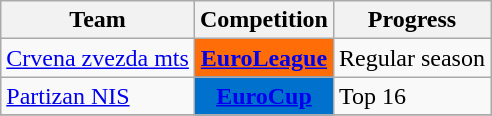<table class="wikitable sortable">
<tr>
<th>Team</th>
<th>Competition</th>
<th>Progress</th>
</tr>
<tr>
<td><a href='#'>Crvena zvezda mts</a></td>
<td style="background:#FF6D09; color:#FFFFFF; text-align:center;"><strong><a href='#'><span>EuroLeague</span></a></strong></td>
<td>Regular season</td>
</tr>
<tr>
<td><a href='#'>Partizan NIS</a></td>
<td style="background-color:#0072CE; color:#FFFFFF; text-align:center"><strong><a href='#'><span>EuroCup</span></a></strong></td>
<td>Top 16</td>
</tr>
<tr>
</tr>
</table>
